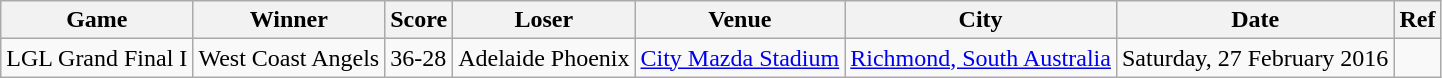<table class="wikitable">
<tr>
<th>Game</th>
<th>Winner</th>
<th>Score</th>
<th>Loser</th>
<th>Venue</th>
<th>City</th>
<th>Date</th>
<th>Ref</th>
</tr>
<tr>
<td>LGL Grand Final I</td>
<td>West Coast Angels</td>
<td>36-28</td>
<td>Adelaide Phoenix</td>
<td><a href='#'>City Mazda Stadium</a></td>
<td><a href='#'>Richmond, South Australia</a></td>
<td>Saturday, 27 February 2016</td>
<td></td>
</tr>
</table>
